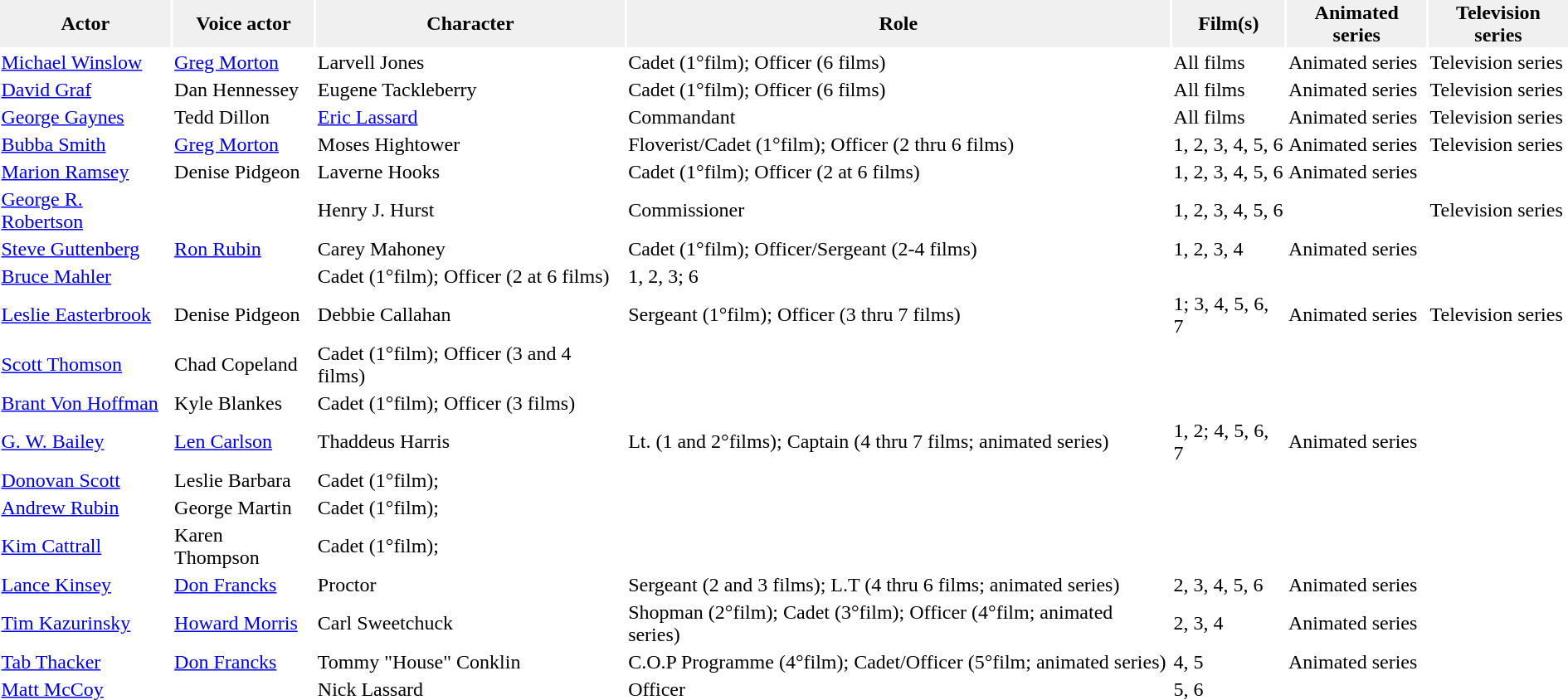<table>
<tr style="text-align:center; background:#f0f0f0;">
<td><strong>Actor</strong></td>
<td><strong>Voice actor</strong></td>
<td><strong>Character</strong></td>
<td><strong>Role</strong></td>
<td><strong>Film(s)</strong></td>
<td><strong>Animated series</strong></td>
<td><strong>Television series</strong></td>
</tr>
<tr>
<td><a href='#'>Michael Winslow</a></td>
<td><a href='#'>Greg Morton</a></td>
<td>Larvell Jones</td>
<td>Cadet (1°film); Officer (6 films)</td>
<td>All films</td>
<td>Animated series</td>
<td>Television series</td>
</tr>
<tr>
<td><a href='#'>David Graf</a></td>
<td>Dan Hennessey</td>
<td>Eugene Tackleberry</td>
<td>Cadet (1°film); Officer (6 films)</td>
<td>All films</td>
<td>Animated series</td>
<td>Television series</td>
</tr>
<tr>
<td><a href='#'>George Gaynes</a></td>
<td>Tedd Dillon</td>
<td><a href='#'>Eric Lassard</a></td>
<td>Commandant</td>
<td>All films</td>
<td>Animated series</td>
<td>Television series</td>
</tr>
<tr>
<td><a href='#'>Bubba Smith</a></td>
<td><a href='#'>Greg Morton</a></td>
<td>Moses Hightower</td>
<td>Floverist/Cadet (1°film); Officer (2 thru 6 films)</td>
<td>1, 2, 3, 4, 5, 6</td>
<td>Animated series</td>
<td>Television series</td>
</tr>
<tr>
<td><a href='#'>Marion Ramsey</a></td>
<td>Denise Pidgeon</td>
<td>Laverne Hooks</td>
<td>Cadet (1°film); Officer (2 at 6 films)</td>
<td>1, 2, 3, 4, 5, 6</td>
<td>Animated series</td>
</tr>
<tr>
<td><a href='#'>George R. Robertson</a></td>
<td></td>
<td>Henry J. Hurst</td>
<td>Commissioner</td>
<td>1, 2, 3, 4, 5, 6</td>
<td></td>
<td>Television series</td>
</tr>
<tr>
<td><a href='#'>Steve Guttenberg</a></td>
<td><a href='#'>Ron Rubin</a></td>
<td>Carey Mahoney</td>
<td>Cadet (1°film); Officer/Sergeant (2-4 films)</td>
<td>1, 2, 3, 4</td>
<td>Animated series</td>
</tr>
<tr>
<td><a href='#'>Bruce Mahler</a></td>
<td></td>
<td>Cadet (1°film); Officer (2 at 6 films)</td>
<td>1, 2, 3; 6</td>
</tr>
<tr>
<td><a href='#'>Leslie Easterbrook</a></td>
<td>Denise Pidgeon</td>
<td>Debbie Callahan</td>
<td>Sergeant (1°film); Officer (3 thru 7 films)</td>
<td>1; 3, 4, 5, 6, 7</td>
<td>Animated series</td>
<td>Television series</td>
</tr>
<tr>
<td><a href='#'>Scott Thomson</a></td>
<td>Chad Copeland</td>
<td>Cadet (1°film); Officer (3 and 4 films)</td>
<td 1; 3, 4></td>
</tr>
<tr>
<td><a href='#'>Brant Von Hoffman</a></td>
<td>Kyle Blankes</td>
<td>Cadet (1°film); Officer (3 films)</td>
<td 1; 3></td>
</tr>
<tr>
<td><a href='#'>G. W. Bailey</a></td>
<td><a href='#'>Len Carlson</a></td>
<td>Thaddeus Harris</td>
<td>Lt. (1 and 2°films); Captain (4 thru 7 films; animated series)</td>
<td>1, 2; 4, 5, 6, 7</td>
<td>Animated series</td>
</tr>
<tr>
<td><a href='#'>Donovan Scott</a></td>
<td>Leslie Barbara</td>
<td>Cadet (1°film);</td>
<td 1></td>
</tr>
<tr>
<td><a href='#'>Andrew Rubin</a></td>
<td>George Martin</td>
<td>Cadet (1°film);</td>
<td 1></td>
</tr>
<tr>
<td><a href='#'>Kim Cattrall</a></td>
<td>Karen Thompson</td>
<td>Cadet (1°film);</td>
<td 1></td>
</tr>
<tr>
<td><a href='#'>Lance Kinsey</a></td>
<td><a href='#'>Don Francks</a></td>
<td>Proctor</td>
<td>Sergeant (2 and 3 films); L.T (4 thru 6 films; animated series)</td>
<td>2, 3, 4, 5, 6</td>
<td>Animated series</td>
</tr>
<tr>
<td><a href='#'>Tim Kazurinsky</a></td>
<td><a href='#'>Howard Morris</a></td>
<td>Carl Sweetchuck</td>
<td>Shopman (2°film); Cadet (3°film); Officer (4°film; animated series)</td>
<td>2, 3, 4</td>
<td>Animated series</td>
</tr>
<tr>
<td><a href='#'>Tab Thacker</a></td>
<td><a href='#'>Don Francks</a></td>
<td>Tommy "House" Conklin</td>
<td>C.O.P Programme (4°film); Cadet/Officer (5°film; animated series)</td>
<td>4, 5</td>
<td>Animated series</td>
</tr>
<tr>
<td><a href='#'>Matt McCoy</a></td>
<td></td>
<td>Nick Lassard</td>
<td>Officer</td>
<td>5, 6</td>
<td></td>
<td></td>
</tr>
<tr>
<td></td>
</tr>
</table>
